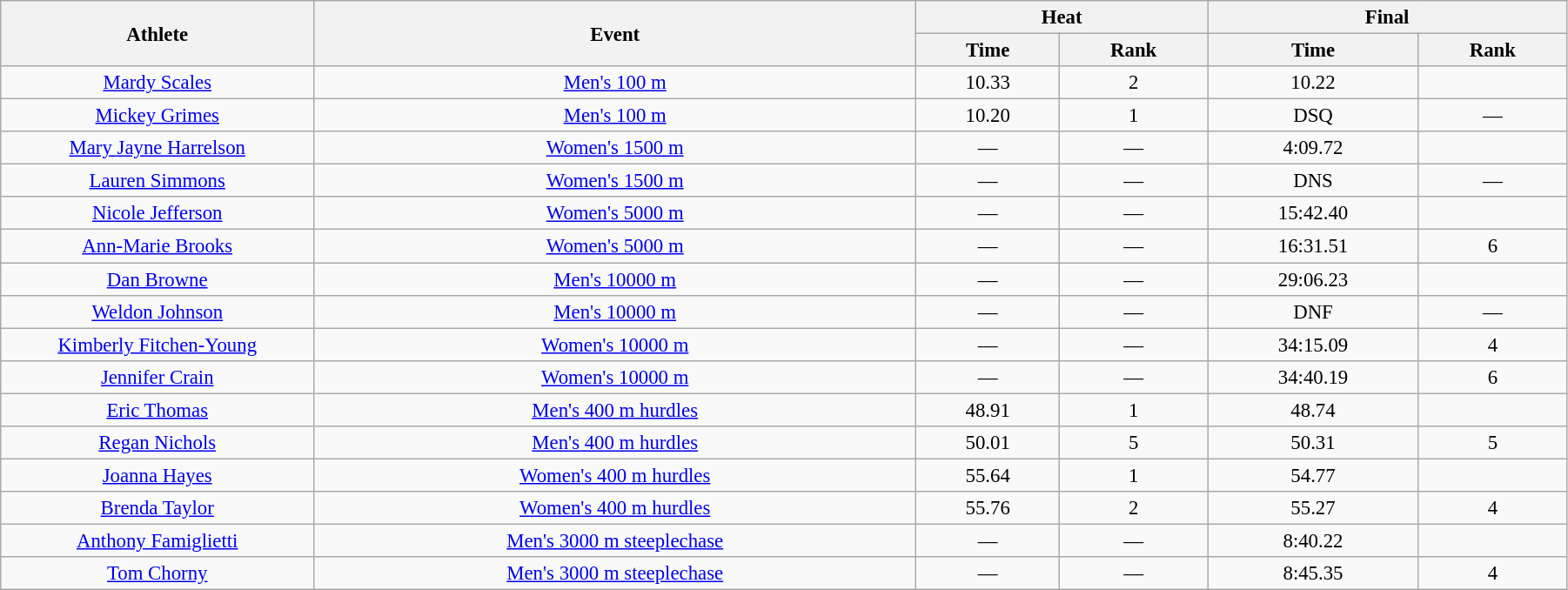<table class="wikitable" style="font-size:95%; text-align:center;" width="95%">
<tr>
<th rowspan="2">Athlete</th>
<th rowspan="2">Event</th>
<th colspan="2">Heat</th>
<th colspan="2">Final</th>
</tr>
<tr>
<th>Time</th>
<th>Rank</th>
<th>Time</th>
<th>Rank</th>
</tr>
<tr>
<td width=20%><a href='#'>Mardy Scales</a></td>
<td><a href='#'>Men's 100 m</a></td>
<td>10.33</td>
<td>2</td>
<td>10.22</td>
<td></td>
</tr>
<tr>
<td width=20%><a href='#'>Mickey Grimes</a></td>
<td><a href='#'>Men's 100 m</a></td>
<td>10.20</td>
<td>1</td>
<td>DSQ</td>
<td>—</td>
</tr>
<tr>
<td width=20%><a href='#'>Mary Jayne Harrelson</a></td>
<td><a href='#'>Women's 1500 m</a></td>
<td>—</td>
<td>—</td>
<td>4:09.72</td>
<td></td>
</tr>
<tr>
<td width=20%><a href='#'>Lauren Simmons</a></td>
<td><a href='#'>Women's 1500 m</a></td>
<td>—</td>
<td>—</td>
<td>DNS</td>
<td>—</td>
</tr>
<tr>
<td width=20%><a href='#'>Nicole Jefferson</a></td>
<td><a href='#'>Women's 5000 m</a></td>
<td>—</td>
<td>—</td>
<td>15:42.40</td>
<td></td>
</tr>
<tr>
<td width=20%><a href='#'>Ann-Marie Brooks</a></td>
<td><a href='#'>Women's 5000 m</a></td>
<td>—</td>
<td>—</td>
<td>16:31.51</td>
<td>6</td>
</tr>
<tr>
<td width=20%><a href='#'>Dan Browne</a></td>
<td><a href='#'>Men's 10000 m</a></td>
<td>—</td>
<td>—</td>
<td>29:06.23</td>
<td></td>
</tr>
<tr>
<td width=20%><a href='#'>Weldon Johnson</a></td>
<td><a href='#'>Men's 10000 m</a></td>
<td>—</td>
<td>—</td>
<td>DNF</td>
<td>—</td>
</tr>
<tr>
<td width=20%><a href='#'>Kimberly Fitchen-Young</a></td>
<td><a href='#'>Women's 10000 m</a></td>
<td>—</td>
<td>—</td>
<td>34:15.09</td>
<td>4</td>
</tr>
<tr>
<td width=20%><a href='#'>Jennifer Crain</a></td>
<td><a href='#'>Women's 10000 m</a></td>
<td>—</td>
<td>—</td>
<td>34:40.19</td>
<td>6</td>
</tr>
<tr>
<td width=20%><a href='#'>Eric Thomas</a></td>
<td><a href='#'>Men's 400 m hurdles</a></td>
<td>48.91</td>
<td>1</td>
<td>48.74</td>
<td></td>
</tr>
<tr>
<td width=20%><a href='#'>Regan Nichols</a></td>
<td><a href='#'>Men's 400 m hurdles</a></td>
<td>50.01</td>
<td>5</td>
<td>50.31</td>
<td>5</td>
</tr>
<tr>
<td width=20%><a href='#'>Joanna Hayes</a></td>
<td><a href='#'>Women's 400 m hurdles</a></td>
<td>55.64</td>
<td>1</td>
<td>54.77</td>
<td></td>
</tr>
<tr>
<td width=20%><a href='#'>Brenda Taylor</a></td>
<td><a href='#'>Women's 400 m hurdles</a></td>
<td>55.76</td>
<td>2</td>
<td>55.27</td>
<td>4</td>
</tr>
<tr>
<td width=20%><a href='#'>Anthony Famiglietti</a></td>
<td><a href='#'>Men's 3000 m steeplechase</a></td>
<td>—</td>
<td>—</td>
<td>8:40.22</td>
<td></td>
</tr>
<tr>
<td width=20%><a href='#'>Tom Chorny</a></td>
<td><a href='#'>Men's 3000 m steeplechase</a></td>
<td>—</td>
<td>—</td>
<td>8:45.35</td>
<td>4</td>
</tr>
</table>
